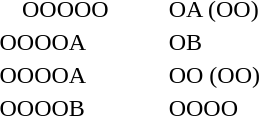<table style="margin-left:3em">
<tr>
<td style="padding-left:1em">OOOOO</td>
<td style="width:2em"></td>
<td>OA (OO)</td>
</tr>
<tr>
<td>OOOOA</td>
<td></td>
<td>OB</td>
</tr>
<tr>
<td>OOOOA</td>
<td></td>
<td>OO (OO)</td>
</tr>
<tr>
<td>OOOOB</td>
<td></td>
<td>OOOO</td>
</tr>
</table>
